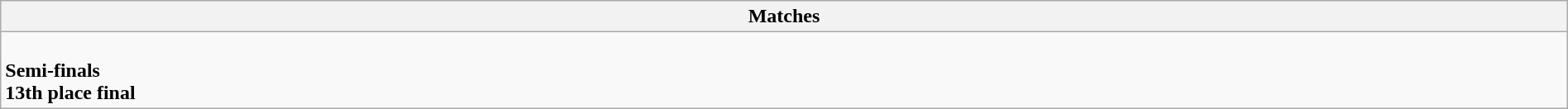<table class="wikitable collapsible collapsed" style="width:100%;">
<tr>
<th>Matches</th>
</tr>
<tr>
<td><br><strong>Semi-finals</strong>

<br><strong>13th place final</strong>
</td>
</tr>
</table>
